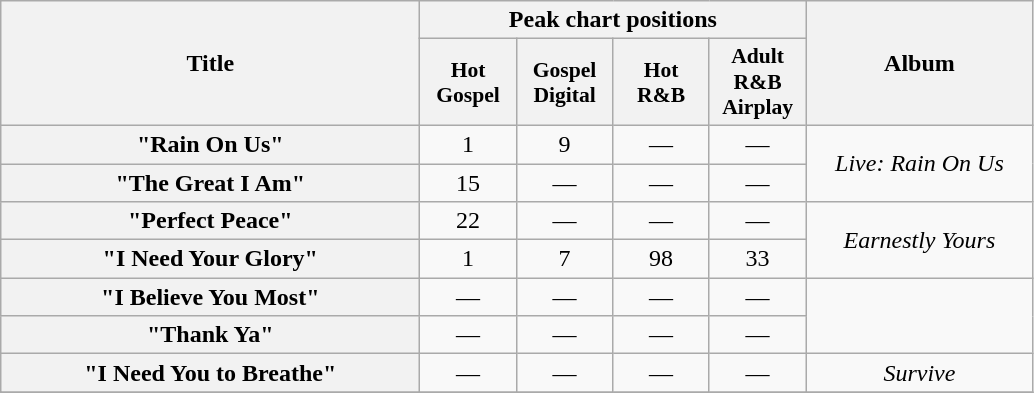<table class="wikitable plainrowheaders" style="text-align:center;" border="1">
<tr>
<th scope="col" rowspan="2" style="width:17em;">Title</th>
<th scope="col" colspan="4">Peak chart positions</th>
<th scope="col" rowspan="2" style="width:9em;">Album</th>
</tr>
<tr>
<th scope="col" style="width:4em;font-size:90%;">Hot Gospel</th>
<th scope="col" style="width:4em;font-size:90%;">Gospel Digital</th>
<th scope="col" style="width:4em;font-size:90%;">Hot R&B</th>
<th scope="col" style="width:4em;font-size:90%;">Adult R&B Airplay</th>
</tr>
<tr>
<th scope="row">"Rain On Us"</th>
<td>1</td>
<td>9</td>
<td>—</td>
<td>—</td>
<td rowspan="2"><em>Live: Rain On Us</em></td>
</tr>
<tr>
<th scope="row">"The Great I Am"</th>
<td>15</td>
<td>—</td>
<td>—</td>
<td>—</td>
</tr>
<tr>
<th scope="row">"Perfect Peace"</th>
<td>22</td>
<td>—</td>
<td>—</td>
<td>—</td>
<td rowspan="2"><em>Earnestly Yours</em></td>
</tr>
<tr>
<th scope="row">"I Need Your Glory"</th>
<td>1</td>
<td>7</td>
<td>98</td>
<td>33</td>
</tr>
<tr>
<th scope="row">"I Believe You Most"</th>
<td>—</td>
<td>—</td>
<td>—</td>
<td>—</td>
</tr>
<tr>
<th scope="row">"Thank Ya"</th>
<td>—</td>
<td>—</td>
<td>—</td>
<td>—</td>
</tr>
<tr>
<th scope="row">"I Need You to Breathe"</th>
<td>—</td>
<td>—</td>
<td>—</td>
<td>—</td>
<td rowspan="2"><em>Survive</em></td>
</tr>
<tr>
</tr>
<tr>
</tr>
</table>
